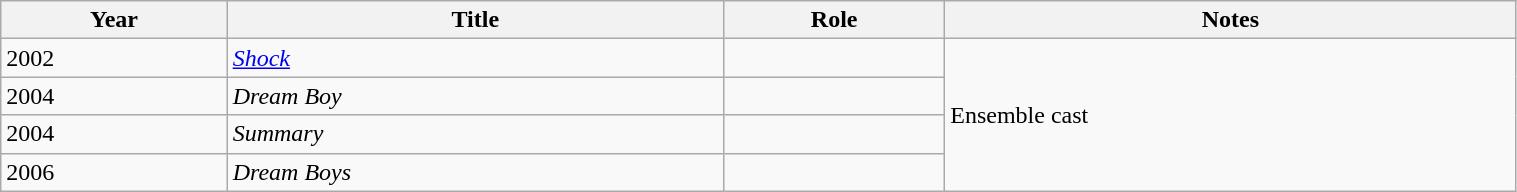<table class="wikitable" style="width:80%;">
<tr>
<th scope="col">Year</th>
<th scope="col">Title</th>
<th scope="col">Role</th>
<th scope="col" class="unsortable">Notes</th>
</tr>
<tr>
<td>2002</td>
<td scope="row"><em><a href='#'>Shock</a></em></td>
<td></td>
<td rowspan="4">Ensemble cast</td>
</tr>
<tr>
<td>2004</td>
<td scope="row"><em>Dream Boy</em></td>
<td></td>
</tr>
<tr>
<td>2004</td>
<td scope="row"><em>Summary</em></td>
<td></td>
</tr>
<tr>
<td>2006</td>
<td scope="row"><em>Dream Boys</em></td>
<td></td>
</tr>
</table>
